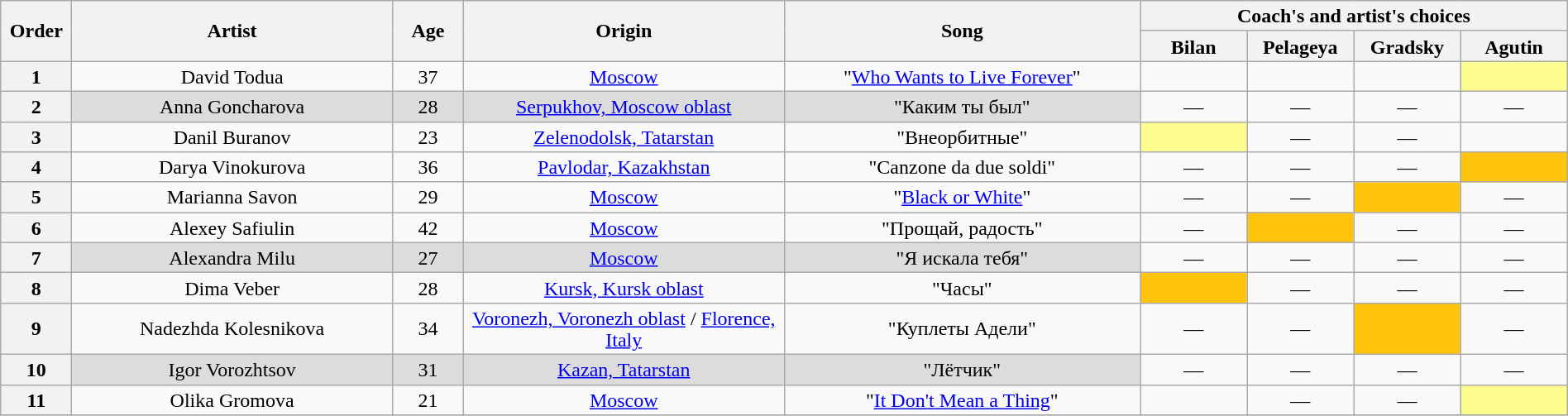<table class="wikitable" style="text-align:center; line-height:17px; width:100%;">
<tr>
<th scope="col" rowspan="2" style="width:04%;">Order</th>
<th scope="col" rowspan="2" style="width:18%;">Artist</th>
<th scope="col" rowspan="2" style="width:04%;">Age</th>
<th scope="col" rowspan="2" style="width:18%;">Origin</th>
<th scope="col" rowspan="2" style="width:20%;">Song</th>
<th scope="col" colspan="4" style="width:24%;">Coach's and artist's choices</th>
</tr>
<tr>
<th style="width:06%;">Bilan</th>
<th style="width:06%;">Pelageya</th>
<th style="width:06%;">Gradsky</th>
<th style="width:06%;">Agutin</th>
</tr>
<tr>
<th>1</th>
<td>David Todua</td>
<td>37</td>
<td><a href='#'>Moscow</a></td>
<td>"<a href='#'>Who Wants to Live Forever</a>"</td>
<td><strong></strong></td>
<td><strong></strong></td>
<td><strong></strong></td>
<td style="background:#fdfc8f;"><strong></strong></td>
</tr>
<tr>
<th>2</th>
<td style="background:#DCDCDC;">Anna Goncharova</td>
<td style="background:#DCDCDC;">28</td>
<td style="background:#DCDCDC;"><a href='#'>Serpukhov, Moscow oblast</a></td>
<td style="background:#DCDCDC;">"Каким ты был"</td>
<td>—</td>
<td>—</td>
<td>—</td>
<td>—</td>
</tr>
<tr>
<th>3</th>
<td>Danil Buranov</td>
<td>23</td>
<td><a href='#'>Zelenodolsk, Tatarstan</a></td>
<td>"Внеорбитные"</td>
<td style="background:#fdfc8f;"><strong></strong></td>
<td>—</td>
<td>—</td>
<td><strong></strong></td>
</tr>
<tr>
<th>4</th>
<td>Darya Vinokurova</td>
<td>36</td>
<td><a href='#'>Pavlodar, Kazakhstan</a></td>
<td>"Canzone da due soldi"</td>
<td>—</td>
<td>—</td>
<td>—</td>
<td style="background:#FFC40C;"><strong></strong></td>
</tr>
<tr>
<th>5</th>
<td>Marianna Savon</td>
<td>29</td>
<td><a href='#'>Moscow</a></td>
<td>"<a href='#'>Black or White</a>"</td>
<td>—</td>
<td>—</td>
<td style="background:#FFC40C;"><strong></strong></td>
<td>—</td>
</tr>
<tr>
<th>6</th>
<td>Alexey Safiulin</td>
<td>42</td>
<td><a href='#'>Moscow</a></td>
<td>"Прощай, радость"</td>
<td>—</td>
<td style="background:#FFC40C;"><strong></strong></td>
<td>—</td>
<td>—</td>
</tr>
<tr>
<th>7</th>
<td style="background:#DCDCDC;">Alexandra Milu</td>
<td style="background:#DCDCDC;">27</td>
<td style="background:#DCDCDC;"><a href='#'>Moscow</a></td>
<td style="background:#DCDCDC;">"Я искала тебя"</td>
<td>—</td>
<td>—</td>
<td>—</td>
<td>—</td>
</tr>
<tr>
<th>8</th>
<td>Dima Veber</td>
<td>28</td>
<td><a href='#'>Kursk, Kursk oblast</a></td>
<td>"Часы"</td>
<td style="background:#FFC40C;"><strong></strong></td>
<td>—</td>
<td>—</td>
<td>—</td>
</tr>
<tr>
<th>9</th>
<td>Nadezhda Kolesnikova</td>
<td>34</td>
<td><a href='#'>Voronezh, Voronezh oblast</a> / <a href='#'>Florence, Italy</a></td>
<td>"Куплеты Адели"</td>
<td>—</td>
<td>—</td>
<td style="background:#FFC40C;"><strong></strong></td>
<td>—</td>
</tr>
<tr>
<th>10</th>
<td style="background:#DCDCDC;">Igor Vorozhtsov</td>
<td style="background:#DCDCDC;">31</td>
<td style="background:#DCDCDC;"><a href='#'>Kazan, Tatarstan</a></td>
<td style="background:#DCDCDC;">"Лётчик"</td>
<td>—</td>
<td>—</td>
<td>—</td>
<td>—</td>
</tr>
<tr>
<th>11</th>
<td>Olika Gromova</td>
<td>21</td>
<td><a href='#'>Moscow</a></td>
<td>"<a href='#'>It Don't Mean a Thing</a>"</td>
<td><strong></strong></td>
<td>—</td>
<td>—</td>
<td style="background:#fdfc8f;"><strong></strong></td>
</tr>
<tr>
</tr>
</table>
